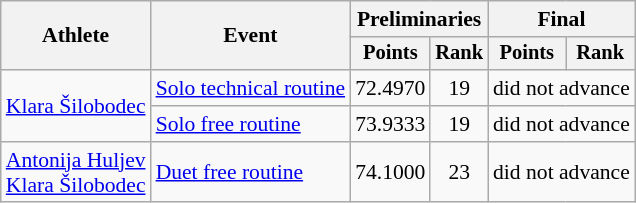<table class="wikitable" style="font-size:90%">
<tr>
<th rowspan="2">Athlete</th>
<th rowspan="2">Event</th>
<th colspan="2">Preliminaries</th>
<th colspan="2">Final</th>
</tr>
<tr style="font-size:95%">
<th>Points</th>
<th>Rank</th>
<th>Points</th>
<th>Rank</th>
</tr>
<tr align="center">
<td align="left" rowspan=2><a href='#'>Klara Šilobodec</a></td>
<td align="left"><a href='#'>Solo technical routine</a></td>
<td>72.4970</td>
<td>19</td>
<td colspan=2>did not advance</td>
</tr>
<tr align="center">
<td align="left"><a href='#'>Solo free routine</a></td>
<td>73.9333</td>
<td>19</td>
<td colspan=2>did not advance</td>
</tr>
<tr align="center">
<td align="left"><a href='#'>Antonija Huljev</a><br><a href='#'>Klara Šilobodec</a></td>
<td align="left"><a href='#'>Duet free routine</a></td>
<td>74.1000</td>
<td>23</td>
<td colspan=2>did not advance</td>
</tr>
</table>
